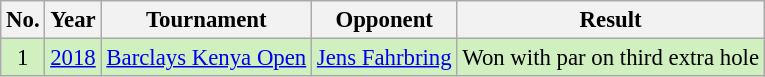<table class="wikitable" style="font-size:95%;">
<tr>
<th>No.</th>
<th>Year</th>
<th>Tournament</th>
<th>Opponent</th>
<th>Result</th>
</tr>
<tr style="background:#D0F0C0;">
<td align=center>1</td>
<td><a href='#'>2018</a></td>
<td><a href='#'>Barclays Kenya Open</a></td>
<td> <a href='#'>Jens Fahrbring</a></td>
<td>Won with par on third extra hole</td>
</tr>
</table>
